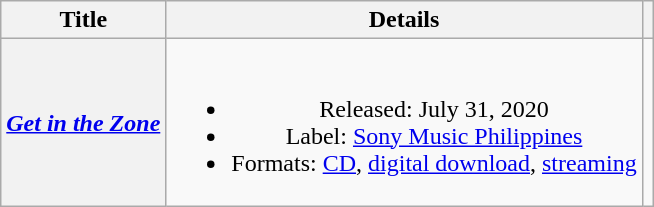<table class="wikitable plainrowheaders" style="text-align:center;">
<tr>
<th scope="col">Title</th>
<th scope="col">Details</th>
<th scope="col"></th>
</tr>
<tr>
<th scope="row"><em><a href='#'>Get in the Zone</a></em></th>
<td><br><ul><li>Released: July 31, 2020</li><li>Label: <a href='#'>Sony Music Philippines</a></li><li>Formats: <a href='#'>CD</a>, <a href='#'>digital download</a>, <a href='#'>streaming</a></li></ul></td>
<td></td>
</tr>
</table>
